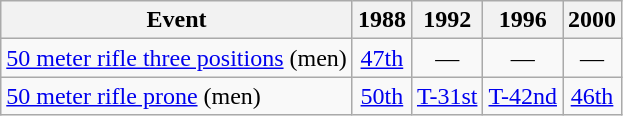<table class="wikitable" style="text-align: center">
<tr>
<th>Event</th>
<th>1988</th>
<th>1992</th>
<th>1996</th>
<th>2000</th>
</tr>
<tr>
<td align=left><a href='#'>50 meter rifle three positions</a> (men)</td>
<td><a href='#'>47th</a></td>
<td>—</td>
<td>—</td>
<td>—</td>
</tr>
<tr>
<td align=left><a href='#'>50 meter rifle prone</a> (men)</td>
<td><a href='#'>50th</a></td>
<td><a href='#'>T-31st</a></td>
<td><a href='#'>T-42nd</a></td>
<td><a href='#'>46th</a></td>
</tr>
</table>
